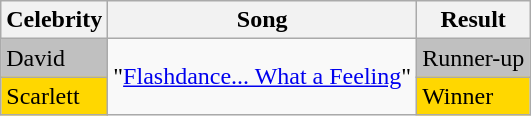<table class="wikitable sortable collapsed">
<tr>
<th>Celebrity</th>
<th>Song</th>
<th>Result</th>
</tr>
<tr>
<td style="background:silver;">David</td>
<td rowspan=2>"<a href='#'>Flashdance... What a Feeling</a>"</td>
<td style="background:silver;">Runner-up</td>
</tr>
<tr>
<td style="background:gold;">Scarlett</td>
<td style="background:gold;">Winner</td>
</tr>
</table>
